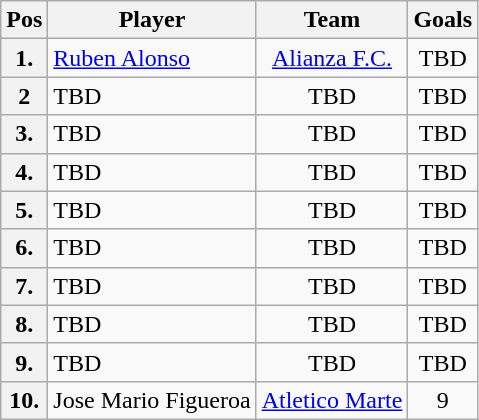<table class="wikitable">
<tr>
<th align="center">Pos</th>
<th align="center">Player</th>
<th align="center">Team</th>
<th align="center">Goals</th>
</tr>
<tr>
<th align="center">1.</th>
<td>  <a href='#'>Ruben Alonso</a></td>
<td align="center"><a href='#'>Alianza F.C.</a></td>
<td align="center">TBD</td>
</tr>
<tr>
<th align="center">2</th>
<td>  TBD</td>
<td align="center">TBD</td>
<td align="center">TBD</td>
</tr>
<tr>
<th align="center">3.</th>
<td>  TBD</td>
<td align="center">TBD</td>
<td align="center">TBD</td>
</tr>
<tr>
<th align="center">4.</th>
<td>  TBD</td>
<td align="center">TBD</td>
<td align="center">TBD</td>
</tr>
<tr>
<th align="center">5.</th>
<td>  TBD</td>
<td align="center">TBD</td>
<td align="center">TBD</td>
</tr>
<tr>
<th align="center">6.</th>
<td>  TBD</td>
<td align="center">TBD</td>
<td align="center">TBD</td>
</tr>
<tr>
<th align="center">7.</th>
<td>  TBD</td>
<td align="center">TBD</td>
<td align="center">TBD</td>
</tr>
<tr>
<th align="center">8.</th>
<td>  TBD</td>
<td align="center">TBD</td>
<td align="center">TBD</td>
</tr>
<tr>
<th align="center">9.</th>
<td>  TBD</td>
<td align="center">TBD</td>
<td align="center">TBD</td>
</tr>
<tr>
<th align="center">10.</th>
<td>  Jose Mario Figueroa</td>
<td align="center"><a href='#'>Atletico Marte</a></td>
<td align="center">9</td>
</tr>
</table>
